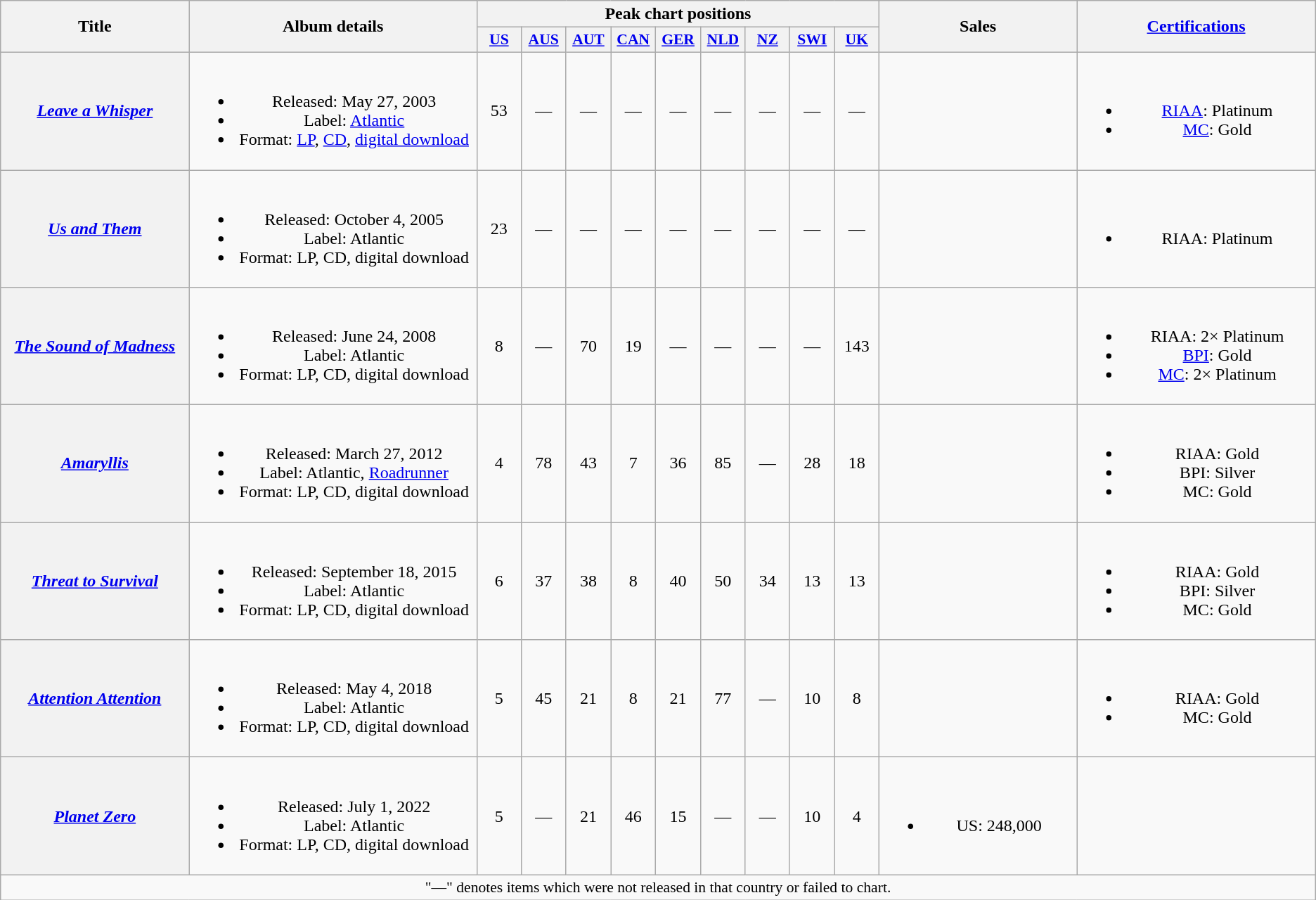<table class="wikitable plainrowheaders" style="text-align:center;">
<tr>
<th scope="col" rowspan="2" style="width:11em;">Title</th>
<th scope="col" rowspan="2" style="width:17em;">Album details</th>
<th scope="col" colspan="9">Peak chart positions</th>
<th scope="col" rowspan="2" style="width:11.5em;">Sales</th>
<th scope="col" rowspan="2" style="width:14em;"><a href='#'>Certifications</a></th>
</tr>
<tr>
<th scope="col" style="width:2.5em;font-size:90%;"><a href='#'>US</a><br></th>
<th scope="col" style="width:2.5em;font-size:90%;"><a href='#'>AUS</a><br></th>
<th scope="col" style="width:2.5em;font-size:90%;"><a href='#'>AUT</a><br></th>
<th scope="col" style="width:2.5em;font-size:90%;"><a href='#'>CAN</a><br></th>
<th scope="col" style="width:2.5em;font-size:90%;"><a href='#'>GER</a><br></th>
<th scope="col" style="width:2.5em;font-size:90%;"><a href='#'>NLD</a><br></th>
<th scope="col" style="width:2.5em;font-size:90%;"><a href='#'>NZ</a><br></th>
<th scope="col" style="width:2.5em;font-size:90%;"><a href='#'>SWI</a><br></th>
<th scope="col" style="width:2.5em;font-size:90%;"><a href='#'>UK</a><br></th>
</tr>
<tr>
<th scope="row"><em><a href='#'>Leave a Whisper</a></em></th>
<td><br><ul><li>Released: May 27, 2003</li><li>Label: <a href='#'>Atlantic</a></li><li>Format: <a href='#'>LP</a>, <a href='#'>CD</a>, <a href='#'>digital download</a></li></ul></td>
<td>53</td>
<td>—</td>
<td>—</td>
<td>—</td>
<td>—</td>
<td>—</td>
<td>—</td>
<td>—</td>
<td>—</td>
<td></td>
<td><br><ul><li><a href='#'>RIAA</a>: Platinum</li><li><a href='#'>MC</a>: Gold</li></ul></td>
</tr>
<tr>
<th scope="row"><em><a href='#'>Us and Them</a></em></th>
<td><br><ul><li>Released: October 4, 2005</li><li>Label: Atlantic</li><li>Format: LP, CD, digital download</li></ul></td>
<td>23</td>
<td>—</td>
<td>—</td>
<td>—</td>
<td>—</td>
<td>—</td>
<td>—</td>
<td>—</td>
<td>—</td>
<td></td>
<td><br><ul><li>RIAA: Platinum</li></ul></td>
</tr>
<tr>
<th scope="row"><em><a href='#'>The Sound of Madness</a></em></th>
<td><br><ul><li>Released: June 24, 2008</li><li>Label: Atlantic</li><li>Format: LP, CD, digital download</li></ul></td>
<td>8</td>
<td>—</td>
<td>70</td>
<td>19</td>
<td>—</td>
<td>—</td>
<td>—</td>
<td>—</td>
<td>143</td>
<td></td>
<td><br><ul><li>RIAA: 2× Platinum</li><li><a href='#'>BPI</a>: Gold</li><li><a href='#'>MC</a>: 2× Platinum</li></ul></td>
</tr>
<tr>
<th scope="row"><em><a href='#'>Amaryllis</a></em></th>
<td><br><ul><li>Released: March 27, 2012</li><li>Label: Atlantic, <a href='#'>Roadrunner</a></li><li>Format: LP, CD, digital download</li></ul></td>
<td>4</td>
<td>78</td>
<td>43</td>
<td>7</td>
<td>36</td>
<td>85</td>
<td>—</td>
<td>28</td>
<td>18</td>
<td></td>
<td><br><ul><li>RIAA: Gold</li><li>BPI: Silver</li><li>MC: Gold</li></ul></td>
</tr>
<tr>
<th scope="row"><em><a href='#'>Threat to Survival</a></em></th>
<td><br><ul><li>Released: September 18, 2015</li><li>Label: Atlantic</li><li>Format: LP, CD, digital download</li></ul></td>
<td>6</td>
<td>37</td>
<td>38</td>
<td>8</td>
<td>40</td>
<td>50</td>
<td>34</td>
<td>13</td>
<td>13</td>
<td></td>
<td><br><ul><li>RIAA: Gold</li><li>BPI: Silver</li><li>MC: Gold</li></ul></td>
</tr>
<tr>
<th scope="row"><em><a href='#'>Attention Attention</a></em></th>
<td><br><ul><li>Released: May 4, 2018</li><li>Label: Atlantic</li><li>Format: LP, CD, digital download</li></ul></td>
<td>5</td>
<td>45</td>
<td>21</td>
<td>8</td>
<td>21</td>
<td>77</td>
<td>—</td>
<td>10</td>
<td>8</td>
<td></td>
<td><br><ul><li>RIAA: Gold</li><li>MC: Gold</li></ul></td>
</tr>
<tr>
<th scope="row"><em><a href='#'>Planet Zero</a></em></th>
<td><br><ul><li>Released: July 1, 2022</li><li>Label: Atlantic</li><li>Format: LP, CD, digital download</li></ul></td>
<td>5</td>
<td>—</td>
<td>21</td>
<td>46</td>
<td>15</td>
<td>—</td>
<td>—</td>
<td>10</td>
<td>4</td>
<td><br><ul><li>US: 248,000</li></ul></td>
<td></td>
</tr>
<tr>
<td colspan="14" style="font-size:90%;">"—" denotes items which were not released in that country or failed to chart.</td>
</tr>
</table>
